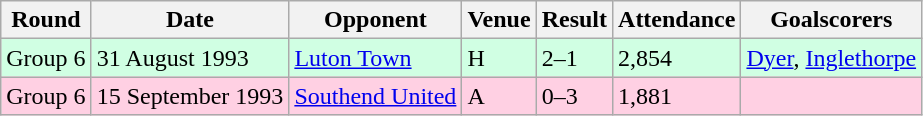<table class="wikitable">
<tr>
<th>Round</th>
<th>Date</th>
<th>Opponent</th>
<th>Venue</th>
<th>Result</th>
<th>Attendance</th>
<th>Goalscorers</th>
</tr>
<tr style="background:#d0ffe3;">
<td>Group 6</td>
<td>31 August 1993</td>
<td><a href='#'>Luton Town</a></td>
<td>H</td>
<td>2–1</td>
<td>2,854</td>
<td><a href='#'>Dyer</a>, <a href='#'>Inglethorpe</a></td>
</tr>
<tr style="background:#ffd0e3;">
<td>Group 6</td>
<td>15 September 1993</td>
<td><a href='#'>Southend United</a></td>
<td>A</td>
<td>0–3</td>
<td>1,881</td>
<td></td>
</tr>
</table>
